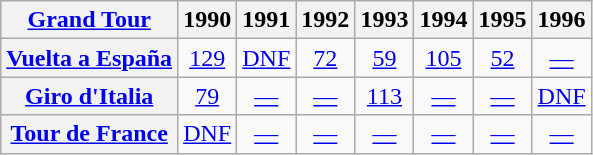<table class="wikitable plainrowheaders">
<tr>
<th scope="col"><a href='#'>Grand Tour</a></th>
<th scope="col">1990</th>
<th scope="col">1991</th>
<th scope="col">1992</th>
<th scope="col">1993</th>
<th scope="col">1994</th>
<th scope="col">1995</th>
<th scope="col">1996</th>
</tr>
<tr style="text-align:center;">
<th scope="row"> <a href='#'>Vuelta a España</a></th>
<td><a href='#'>129</a></td>
<td><a href='#'>DNF</a></td>
<td><a href='#'>72</a></td>
<td><a href='#'>59</a></td>
<td><a href='#'>105</a></td>
<td><a href='#'>52</a></td>
<td><a href='#'>—</a></td>
</tr>
<tr style="text-align:center;">
<th scope="row"> <a href='#'>Giro d'Italia</a></th>
<td><a href='#'>79</a></td>
<td><a href='#'>—</a></td>
<td><a href='#'>—</a></td>
<td><a href='#'>113</a></td>
<td><a href='#'>—</a></td>
<td><a href='#'>—</a></td>
<td><a href='#'>DNF</a></td>
</tr>
<tr style="text-align:center;">
<th scope="row"> <a href='#'>Tour de France</a></th>
<td><a href='#'>DNF</a></td>
<td><a href='#'>—</a></td>
<td><a href='#'>—</a></td>
<td><a href='#'>—</a></td>
<td><a href='#'>—</a></td>
<td><a href='#'>—</a></td>
<td><a href='#'>—</a></td>
</tr>
</table>
